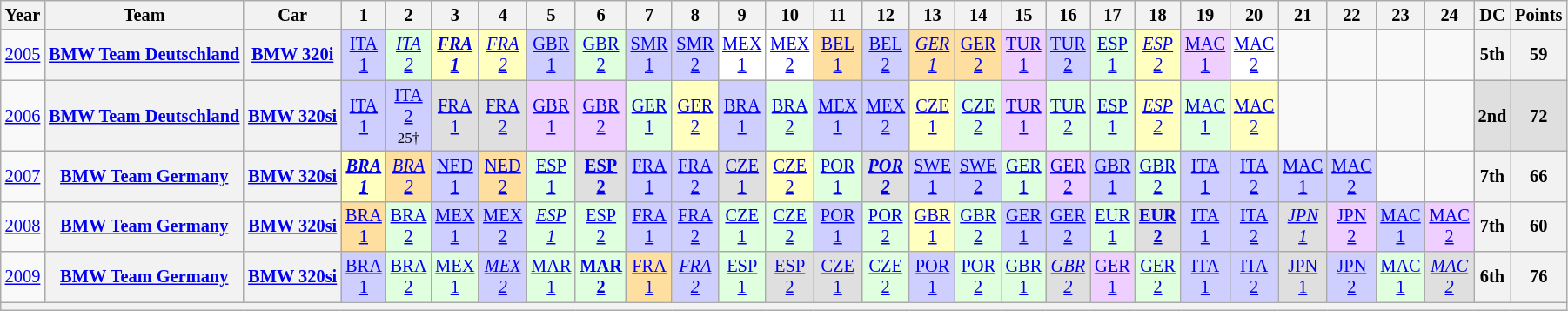<table class="wikitable" style="text-align:center; font-size:85%">
<tr>
<th>Year</th>
<th>Team</th>
<th>Car</th>
<th>1</th>
<th>2</th>
<th>3</th>
<th>4</th>
<th>5</th>
<th>6</th>
<th>7</th>
<th>8</th>
<th>9</th>
<th>10</th>
<th>11</th>
<th>12</th>
<th>13</th>
<th>14</th>
<th>15</th>
<th>16</th>
<th>17</th>
<th>18</th>
<th>19</th>
<th>20</th>
<th>21</th>
<th>22</th>
<th>23</th>
<th>24</th>
<th>DC</th>
<th>Points</th>
</tr>
<tr>
<td><a href='#'>2005</a></td>
<th><a href='#'>BMW Team Deutschland</a></th>
<th><a href='#'>BMW 320i</a></th>
<td style="background:#cfcfff;"><a href='#'>ITA<br>1</a><br></td>
<td style="background:#dfffdf;"><em><a href='#'>ITA<br>2</a></em><br></td>
<td style="background:#ffffbf;"><strong><em><a href='#'>FRA<br>1</a></em></strong><br></td>
<td style="background:#ffffbf;"><em><a href='#'>FRA<br>2</a></em><br></td>
<td style="background:#cfcfff;"><a href='#'>GBR<br>1</a><br></td>
<td style="background:#dfffdf;"><a href='#'>GBR<br>2</a><br></td>
<td style="background:#cfcfff;"><a href='#'>SMR<br>1</a><br></td>
<td style="background:#cfcfff;"><a href='#'>SMR<br>2</a><br></td>
<td style="background:#ffffff;"><a href='#'>MEX<br>1</a><br></td>
<td style="background:#ffffff;"><a href='#'>MEX<br>2</a><br></td>
<td style="background:#ffdf9f;"><a href='#'>BEL<br>1</a><br></td>
<td style="background:#cfcfff;"><a href='#'>BEL<br>2</a><br></td>
<td style="background:#ffdf9f;"><em><a href='#'>GER<br>1</a></em><br></td>
<td style="background:#ffdf9f;"><a href='#'>GER<br>2</a><br></td>
<td style="background:#efcfff;"><a href='#'>TUR<br>1</a><br></td>
<td style="background:#cfcfff;"><a href='#'>TUR<br>2</a><br></td>
<td style="background:#dfffdf;"><a href='#'>ESP<br>1</a><br></td>
<td style="background:#ffffbf;"><em><a href='#'>ESP<br>2</a></em><br></td>
<td style="background:#efcfff;"><a href='#'>MAC<br>1</a><br></td>
<td style="background:#ffffff;"><a href='#'>MAC<br>2</a><br></td>
<td></td>
<td></td>
<td></td>
<td></td>
<th>5th</th>
<th>59</th>
</tr>
<tr>
<td><a href='#'>2006</a></td>
<th><a href='#'>BMW Team Deutschland</a></th>
<th><a href='#'>BMW 320si</a></th>
<td style="background:#cfcfff;"><a href='#'>ITA<br>1</a><br></td>
<td style="background:#cfcfff;"><a href='#'>ITA<br>2</a><br><small>25†</small></td>
<td style="background:#dfdfdf;"><a href='#'>FRA<br>1</a><br></td>
<td style="background:#dfdfdf;"><a href='#'>FRA<br>2</a><br></td>
<td style="background:#efcfff;"><a href='#'>GBR<br>1</a><br></td>
<td style="background:#efcfff;"><a href='#'>GBR<br>2</a><br></td>
<td style="background:#dfffdf;"><a href='#'>GER<br>1</a><br></td>
<td style="background:#ffffbf;"><a href='#'>GER<br>2</a><br></td>
<td style="background:#cfcfff;"><a href='#'>BRA<br>1</a><br></td>
<td style="background:#dfffdf;"><a href='#'>BRA<br>2</a><br></td>
<td style="background:#cfcfff;"><a href='#'>MEX<br>1</a><br></td>
<td style="background:#cfcfff;"><a href='#'>MEX<br>2</a><br></td>
<td style="background:#ffffbf;"><a href='#'>CZE<br>1</a><br></td>
<td style="background:#dfffdf;"><a href='#'>CZE<br>2</a><br></td>
<td style="background:#efcfff;"><a href='#'>TUR<br>1</a><br></td>
<td style="background:#dfffdf;"><a href='#'>TUR<br>2</a><br></td>
<td style="background:#dfffdf;"><a href='#'>ESP<br>1</a><br></td>
<td style="background:#ffffbf;"><em><a href='#'>ESP<br>2</a></em><br></td>
<td style="background:#dfffdf;"><a href='#'>MAC<br>1</a><br></td>
<td style="background:#ffffbf;"><a href='#'>MAC<br>2</a><br></td>
<td></td>
<td></td>
<td></td>
<td></td>
<td style="background:#dfdfdf;"><strong>2nd</strong></td>
<td style="background:#dfdfdf;"><strong>72</strong></td>
</tr>
<tr>
<td><a href='#'>2007</a></td>
<th><a href='#'>BMW Team Germany</a></th>
<th><a href='#'>BMW 320si</a></th>
<td style="background:#ffffbf;"><strong><em><a href='#'>BRA<br>1</a></em></strong><br></td>
<td style="background:#ffdf9f;"><em><a href='#'>BRA<br>2</a></em><br></td>
<td style="background:#cfcfff;"><a href='#'>NED<br>1</a><br></td>
<td style="background:#ffdf9f;"><a href='#'>NED<br>2</a><br></td>
<td style="background:#dfffdf;"><a href='#'>ESP<br>1</a><br></td>
<td style="background:#dfdfdf;"><strong><a href='#'>ESP<br>2</a></strong><br></td>
<td style="background:#cfcfff;"><a href='#'>FRA<br>1</a><br></td>
<td style="background:#cfcfff;"><a href='#'>FRA<br>2</a><br></td>
<td style="background:#dfdfdf;"><a href='#'>CZE<br>1</a><br></td>
<td style="background:#ffffbf;"><a href='#'>CZE<br>2</a><br></td>
<td style="background:#dfffdf;"><a href='#'>POR<br>1</a><br></td>
<td style="background:#dfdfdf;"><strong><em><a href='#'>POR<br>2</a></em></strong><br></td>
<td style="background:#cfcfff;"><a href='#'>SWE<br>1</a><br></td>
<td style="background:#cfcfff;"><a href='#'>SWE<br>2</a><br></td>
<td style="background:#dfffdf;"><a href='#'>GER<br>1</a><br></td>
<td style="background:#efcfff;"><a href='#'>GER<br>2</a><br></td>
<td style="background:#cfcfff;"><a href='#'>GBR<br>1</a><br></td>
<td style="background:#dfffdf;"><a href='#'>GBR<br>2</a><br></td>
<td style="background:#cfcfff;"><a href='#'>ITA<br>1</a><br></td>
<td style="background:#cfcfff;"><a href='#'>ITA<br>2</a><br></td>
<td style="background:#cfcfff;"><a href='#'>MAC<br>1</a><br></td>
<td style="background:#cfcfff;"><a href='#'>MAC<br>2</a><br></td>
<td></td>
<td></td>
<th>7th</th>
<th>66</th>
</tr>
<tr>
<td><a href='#'>2008</a></td>
<th><a href='#'>BMW Team Germany</a></th>
<th><a href='#'>BMW 320si</a></th>
<td style="background:#ffdf9f;"><a href='#'>BRA<br>1</a><br></td>
<td style="background:#dfffdf;"><a href='#'>BRA<br>2</a><br></td>
<td style="background:#cfcfff;"><a href='#'>MEX<br>1</a><br></td>
<td style="background:#cfcfff;"><a href='#'>MEX<br>2</a><br></td>
<td style="background:#dfffdf;"><em><a href='#'>ESP<br>1</a></em><br></td>
<td style="background:#dfffdf;"><a href='#'>ESP<br>2</a><br></td>
<td style="background:#cfcfff;"><a href='#'>FRA<br>1</a><br></td>
<td style="background:#cfcfff;"><a href='#'>FRA<br>2</a><br></td>
<td style="background:#dfffdf;"><a href='#'>CZE<br>1</a><br></td>
<td style="background:#dfffdf;"><a href='#'>CZE<br>2</a><br></td>
<td style="background:#cfcfff;"><a href='#'>POR<br>1</a><br></td>
<td style="background:#dfffdf;"><a href='#'>POR<br>2</a><br></td>
<td style="background:#ffffbf;"><a href='#'>GBR<br>1</a><br></td>
<td style="background:#dfffdf;"><a href='#'>GBR<br>2</a><br></td>
<td style="background:#cfcfff;"><a href='#'>GER<br>1</a><br></td>
<td style="background:#cfcfff;"><a href='#'>GER<br>2</a><br></td>
<td style="background:#dfffdf;"><a href='#'>EUR<br>1</a><br></td>
<td style="background:#dfdfdf;"><strong><a href='#'>EUR<br>2</a></strong><br></td>
<td style="background:#cfcfff;"><a href='#'>ITA<br>1</a><br></td>
<td style="background:#cfcfff;"><a href='#'>ITA<br>2</a><br></td>
<td style="background:#dfdfdf;"><em><a href='#'>JPN<br>1</a></em><br></td>
<td style="background:#efcfff;"><a href='#'>JPN<br>2</a><br></td>
<td style="background:#cfcfff;"><a href='#'>MAC<br>1</a><br></td>
<td style="background:#efcfff;"><a href='#'>MAC<br>2</a><br></td>
<th>7th</th>
<th>60</th>
</tr>
<tr>
<td><a href='#'>2009</a></td>
<th><a href='#'>BMW Team Germany</a></th>
<th><a href='#'>BMW 320si</a></th>
<td style="background:#cfcfff;"><a href='#'>BRA<br>1</a><br></td>
<td style="background:#dfffdf;"><a href='#'>BRA<br>2</a><br></td>
<td style="background:#dfffdf;"><a href='#'>MEX<br>1</a><br></td>
<td style="background:#cfcfff;"><em><a href='#'>MEX<br>2</a></em><br></td>
<td style="background:#dfffdf;"><a href='#'>MAR<br>1</a><br></td>
<td style="background:#dfffdf;"><strong><a href='#'>MAR<br>2</a></strong><br></td>
<td style="background:#ffdf9f;"><a href='#'>FRA<br>1</a><br></td>
<td style="background:#cfcfff;"><em><a href='#'>FRA<br>2</a></em><br></td>
<td style="background:#dfffdf;"><a href='#'>ESP<br>1</a><br></td>
<td style="background:#dfdfdf;"><a href='#'>ESP<br>2</a><br></td>
<td style="background:#dfdfdf;"><a href='#'>CZE<br>1</a><br></td>
<td style="background:#dfffdf;"><a href='#'>CZE<br>2</a><br></td>
<td style="background:#cfcfff;"><a href='#'>POR<br>1</a><br></td>
<td style="background:#dfffdf;"><a href='#'>POR<br>2</a><br></td>
<td style="background:#dfffdf;"><a href='#'>GBR<br>1</a><br></td>
<td style="background:#dfdfdf;"><em><a href='#'>GBR<br>2</a></em><br></td>
<td style="background:#efcfff;"><a href='#'>GER<br>1</a><br></td>
<td style="background:#dfffdf;"><a href='#'>GER<br>2</a><br></td>
<td style="background:#cfcfff;"><a href='#'>ITA<br>1</a><br></td>
<td style="background:#cfcfff;"><a href='#'>ITA<br>2</a><br></td>
<td style="background:#dfdfdf;"><a href='#'>JPN<br>1</a><br></td>
<td style="background:#cfcfff;"><a href='#'>JPN<br>2</a><br></td>
<td style="background:#dfffdf;"><a href='#'>MAC<br>1</a><br></td>
<td style="background:#dfdfdf;"><em><a href='#'>MAC<br>2</a></em><br></td>
<th>6th</th>
<th>76</th>
</tr>
<tr>
<th colspan="29"></th>
</tr>
</table>
